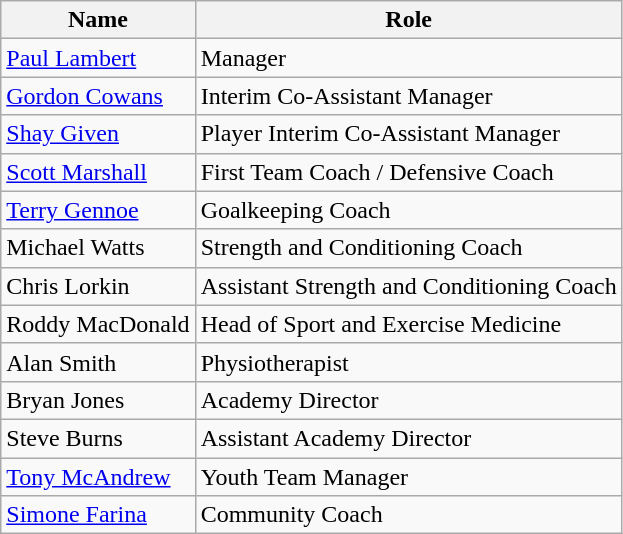<table class="wikitable">
<tr>
<th>Name </th>
<th>Role </th>
</tr>
<tr>
<td><a href='#'>Paul Lambert</a></td>
<td>Manager</td>
</tr>
<tr>
<td><a href='#'>Gordon Cowans</a></td>
<td>Interim Co-Assistant Manager</td>
</tr>
<tr>
<td><a href='#'>Shay Given</a></td>
<td>Player Interim Co-Assistant Manager</td>
</tr>
<tr>
<td><a href='#'>Scott Marshall</a></td>
<td>First Team Coach / Defensive Coach</td>
</tr>
<tr>
<td><a href='#'>Terry Gennoe</a></td>
<td>Goalkeeping Coach</td>
</tr>
<tr>
<td>Michael Watts</td>
<td>Strength and Conditioning Coach</td>
</tr>
<tr>
<td>Chris Lorkin</td>
<td>Assistant Strength and Conditioning Coach</td>
</tr>
<tr>
<td>Roddy MacDonald</td>
<td>Head of Sport and Exercise Medicine</td>
</tr>
<tr>
<td>Alan Smith</td>
<td>Physiotherapist</td>
</tr>
<tr>
<td>Bryan Jones</td>
<td>Academy Director</td>
</tr>
<tr>
<td>Steve Burns</td>
<td>Assistant Academy Director</td>
</tr>
<tr>
<td><a href='#'>Tony McAndrew</a></td>
<td>Youth Team Manager</td>
</tr>
<tr>
<td><a href='#'>Simone Farina</a></td>
<td>Community Coach</td>
</tr>
</table>
